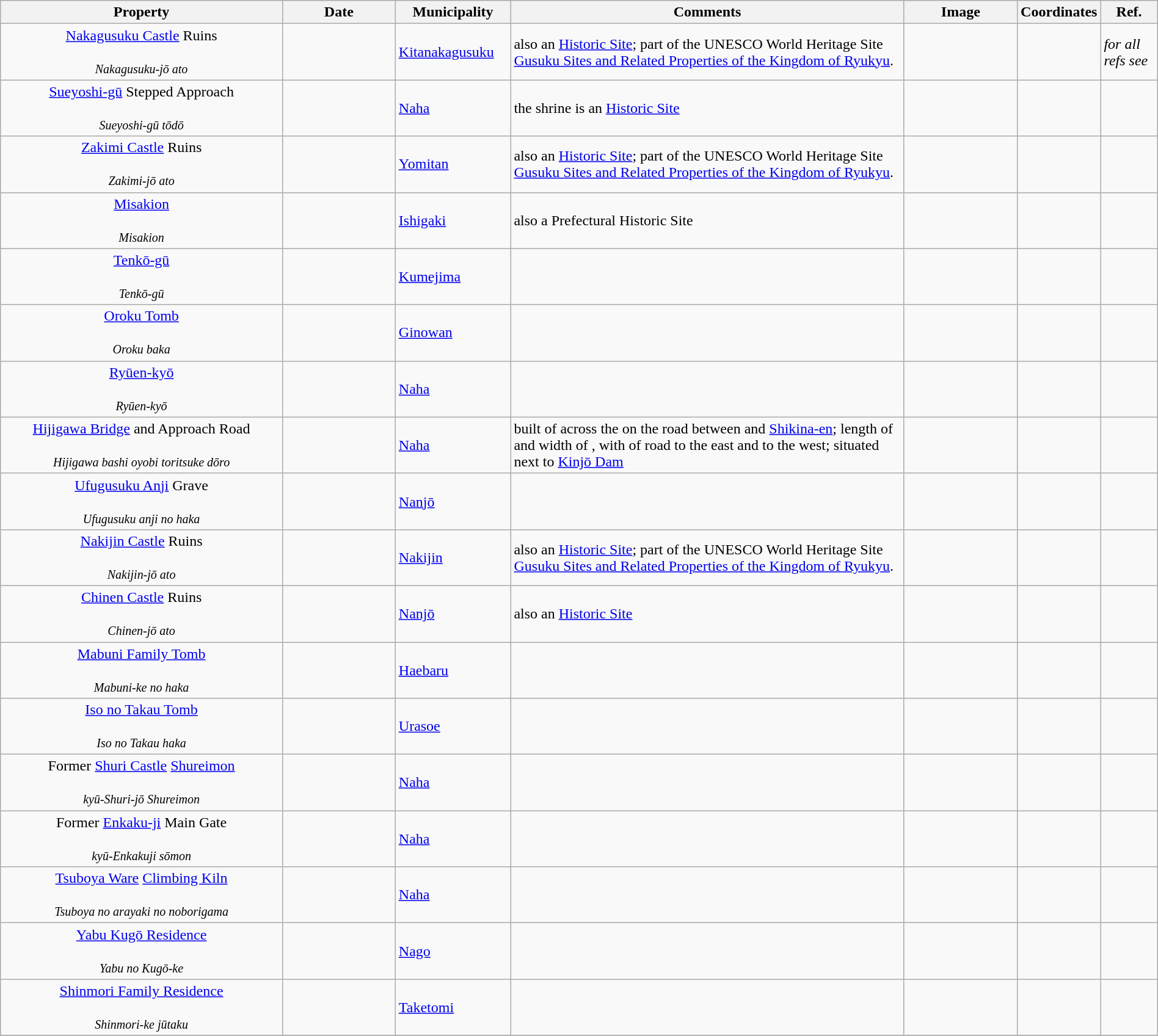<table class="wikitable sortable"  style="width:100%;">
<tr>
<th width="25%" align="left">Property</th>
<th width="10%" align="left" data-sort-type="number">Date</th>
<th width="10%" align="left">Municipality</th>
<th width="35%" align="left" class="unsortable">Comments</th>
<th width="10%" align="left" class="unsortable">Image</th>
<th width="5%" align="left" class="unsortable">Coordinates</th>
<th width="5%" align="left" class="unsortable">Ref.</th>
</tr>
<tr>
<td align="center"><a href='#'>Nakagusuku Castle</a> Ruins<br><br><small><em>Nakagusuku-jō ato</em></small></td>
<td></td>
<td><a href='#'>Kitanakagusuku</a></td>
<td>also an <a href='#'>Historic Site</a>; part of the UNESCO World Heritage Site <a href='#'>Gusuku Sites and Related Properties of the Kingdom of Ryukyu</a>.</td>
<td></td>
<td></td>
<td><em>for all refs see</em> </td>
</tr>
<tr>
<td align="center"><a href='#'>Sueyoshi-gū</a> Stepped Approach<br><br><small><em>Sueyoshi-gū tōdō</em></small></td>
<td></td>
<td><a href='#'>Naha</a></td>
<td>the shrine is an <a href='#'>Historic Site</a></td>
<td></td>
<td></td>
<td></td>
</tr>
<tr>
<td align="center"><a href='#'>Zakimi Castle</a> Ruins<br><br><small><em>Zakimi-jō ato</em></small></td>
<td></td>
<td><a href='#'>Yomitan</a></td>
<td>also an <a href='#'>Historic Site</a>; part of the UNESCO World Heritage Site <a href='#'>Gusuku Sites and Related Properties of the Kingdom of Ryukyu</a>.</td>
<td></td>
<td></td>
<td></td>
</tr>
<tr>
<td align="center"><a href='#'>Misakion</a><br><br><small><em>Misakion</em></small></td>
<td></td>
<td><a href='#'>Ishigaki</a></td>
<td>also a Prefectural Historic Site</td>
<td></td>
<td></td>
<td></td>
</tr>
<tr>
<td align="center"><a href='#'>Tenkō-gū</a><br><br><small><em>Tenkō-gū</em></small></td>
<td></td>
<td><a href='#'>Kumejima</a></td>
<td></td>
<td></td>
<td></td>
<td></td>
</tr>
<tr>
<td align="center"><a href='#'>Oroku Tomb</a><br><br><small><em>Oroku baka</em></small></td>
<td></td>
<td><a href='#'>Ginowan</a></td>
<td></td>
<td></td>
<td></td>
<td></td>
</tr>
<tr>
<td align="center"><a href='#'>Ryūen-kyō</a><br><br><small><em>Ryūen-kyō</em></small></td>
<td></td>
<td><a href='#'>Naha</a></td>
<td></td>
<td></td>
<td></td>
<td></td>
</tr>
<tr>
<td align="center"><a href='#'>Hijigawa Bridge</a> and Approach Road<br><br><small><em>Hijigawa bashi oyobi toritsuke dōro</em></small></td>
<td></td>
<td><a href='#'>Naha</a></td>
<td>built of  across the  on the road between  and <a href='#'>Shikina-en</a>; length of  and width of , with  of road to the east and  to the west; situated next to <a href='#'>Kinjō Dam</a></td>
<td></td>
<td></td>
<td></td>
</tr>
<tr>
<td align="center"><a href='#'>Ufugusuku Anji</a> Grave<br><br><small><em>Ufugusuku anji no haka</em></small></td>
<td></td>
<td><a href='#'>Nanjō</a></td>
<td></td>
<td></td>
<td></td>
<td></td>
</tr>
<tr>
<td align="center"><a href='#'>Nakijin Castle</a> Ruins<br><br><small><em>Nakijin-jō ato</em></small></td>
<td></td>
<td><a href='#'>Nakijin</a></td>
<td>also an <a href='#'>Historic Site</a>; part of the UNESCO World Heritage Site <a href='#'>Gusuku Sites and Related Properties of the Kingdom of Ryukyu</a>.</td>
<td></td>
<td></td>
<td></td>
</tr>
<tr>
<td align="center"><a href='#'>Chinen Castle</a> Ruins<br><br><small><em>Chinen-jō ato</em></small></td>
<td></td>
<td><a href='#'>Nanjō</a></td>
<td>also an <a href='#'>Historic Site</a></td>
<td></td>
<td></td>
<td></td>
</tr>
<tr>
<td align="center"><a href='#'>Mabuni Family Tomb</a><br><br><small><em>Mabuni-ke no haka</em></small></td>
<td></td>
<td><a href='#'>Haebaru</a></td>
<td></td>
<td></td>
<td></td>
<td></td>
</tr>
<tr>
<td align="center"><a href='#'>Iso no Takau Tomb</a><br><br><small><em>Iso no Takau haka</em></small></td>
<td></td>
<td><a href='#'>Urasoe</a></td>
<td></td>
<td></td>
<td></td>
<td></td>
</tr>
<tr>
<td align="center">Former <a href='#'>Shuri Castle</a> <a href='#'>Shureimon</a><br><br><small><em>kyū-Shuri-jō Shureimon</em></small></td>
<td></td>
<td><a href='#'>Naha</a></td>
<td></td>
<td></td>
<td></td>
<td></td>
</tr>
<tr>
<td align="center">Former <a href='#'>Enkaku-ji</a> Main Gate<br><br><small><em>kyū-Enkakuji sōmon</em></small></td>
<td></td>
<td><a href='#'>Naha</a></td>
<td></td>
<td></td>
<td></td>
<td></td>
</tr>
<tr>
<td align="center"><a href='#'>Tsuboya Ware</a> <a href='#'>Climbing Kiln</a><br><br><small><em>Tsuboya no arayaki no noborigama</em></small></td>
<td></td>
<td><a href='#'>Naha</a></td>
<td></td>
<td></td>
<td></td>
<td></td>
</tr>
<tr>
<td align="center"><a href='#'>Yabu Kugō Residence</a><br><br><small><em>Yabu no Kugō-ke</em></small></td>
<td></td>
<td><a href='#'>Nago</a></td>
<td></td>
<td></td>
<td></td>
<td></td>
</tr>
<tr>
<td align="center"><a href='#'>Shinmori Family Residence</a><br><br><small><em>Shinmori-ke jūtaku</em></small></td>
<td></td>
<td><a href='#'>Taketomi</a></td>
<td></td>
<td></td>
<td></td>
<td></td>
</tr>
<tr>
</tr>
</table>
